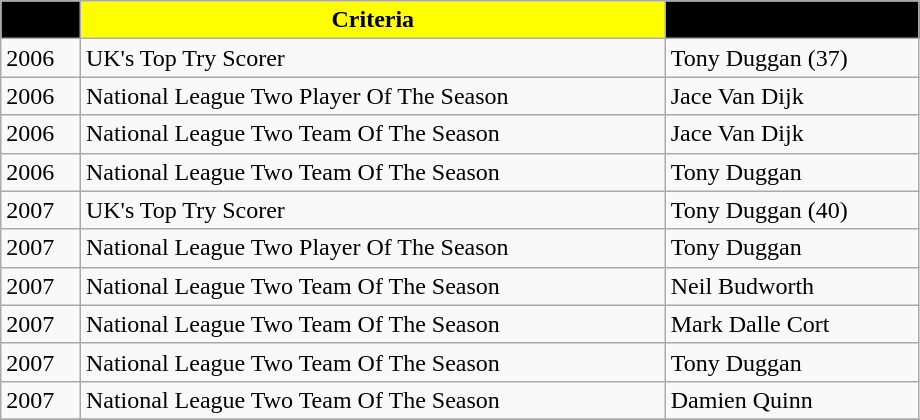<table class="wikitable sortable" width=48.5% align=left>
<tr>
<th colspan="1" style="background-color: black;"><span>Year</span></th>
<th colspan="1" style="background-color: yellow;"><span>Criteria</span></th>
<th colspan="1" style="background-color: black;"><span>Player</span></th>
</tr>
<tr>
<td>2006</td>
<td>UK's Top Try Scorer</td>
<td>Tony Duggan (37)</td>
</tr>
<tr>
<td>2006</td>
<td>National League Two Player Of The Season</td>
<td>Jace Van Dijk</td>
</tr>
<tr>
<td>2006</td>
<td>National League Two Team Of The Season</td>
<td>Jace Van Dijk</td>
</tr>
<tr>
<td>2006</td>
<td>National League Two Team Of The Season</td>
<td>Tony Duggan</td>
</tr>
<tr>
<td>2007</td>
<td>UK's Top Try Scorer</td>
<td>Tony Duggan (40)</td>
</tr>
<tr>
<td>2007</td>
<td>National League Two Player Of The Season</td>
<td>Tony Duggan</td>
</tr>
<tr>
<td>2007</td>
<td>National League Two Team Of The Season</td>
<td>Neil Budworth</td>
</tr>
<tr>
<td>2007</td>
<td>National League Two Team Of The Season</td>
<td>Mark Dalle Cort</td>
</tr>
<tr>
<td>2007</td>
<td>National League Two Team Of The Season</td>
<td>Tony Duggan</td>
</tr>
<tr>
<td>2007</td>
<td>National League Two Team Of The Season</td>
<td>Damien Quinn</td>
</tr>
<tr>
</tr>
</table>
